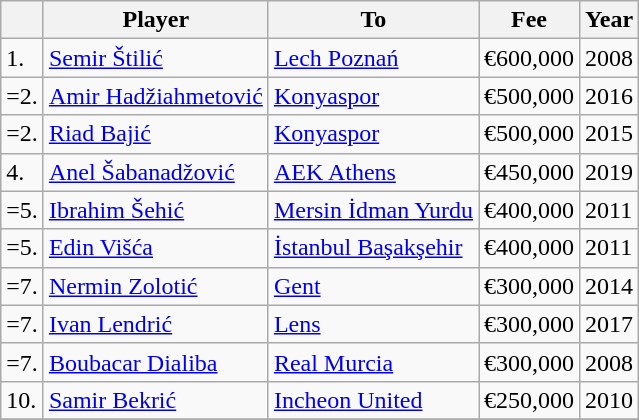<table border="0" class="wikitable">
<tr>
<th></th>
<th>Player</th>
<th>To</th>
<th>Fee</th>
<th>Year</th>
</tr>
<tr>
<td>1.</td>
<td> <a href='#'>Semir Štilić</a></td>
<td> <a href='#'>Lech Poznań</a></td>
<td>€600,000</td>
<td>2008</td>
</tr>
<tr>
<td>=2.</td>
<td> <a href='#'>Amir Hadžiahmetović</a></td>
<td> <a href='#'>Konyaspor</a></td>
<td>€500,000</td>
<td>2016</td>
</tr>
<tr>
<td>=2.</td>
<td> <a href='#'>Riad Bajić</a></td>
<td> <a href='#'>Konyaspor</a></td>
<td>€500,000</td>
<td>2015</td>
</tr>
<tr>
<td>4.</td>
<td> <a href='#'>Anel Šabanadžović</a></td>
<td> <a href='#'>AEK Athens</a></td>
<td>€450,000</td>
<td>2019</td>
</tr>
<tr>
<td>=5.</td>
<td> <a href='#'>Ibrahim Šehić</a></td>
<td> <a href='#'>Mersin İdman Yurdu</a></td>
<td>€400,000</td>
<td>2011</td>
</tr>
<tr>
<td>=5.</td>
<td> <a href='#'>Edin Višća</a></td>
<td> <a href='#'>İstanbul Başakşehir</a></td>
<td>€400,000</td>
<td>2011</td>
</tr>
<tr>
<td>=7.</td>
<td> <a href='#'>Nermin Zolotić</a></td>
<td> <a href='#'>Gent</a></td>
<td>€300,000</td>
<td>2014</td>
</tr>
<tr>
<td>=7.</td>
<td> <a href='#'>Ivan Lendrić</a></td>
<td> <a href='#'>Lens</a></td>
<td>€300,000</td>
<td>2017</td>
</tr>
<tr>
<td>=7.</td>
<td> <a href='#'>Boubacar Dialiba</a></td>
<td> <a href='#'>Real Murcia</a></td>
<td>€300,000</td>
<td>2008</td>
</tr>
<tr>
<td>10.</td>
<td> <a href='#'>Samir Bekrić</a></td>
<td> <a href='#'>Incheon United</a></td>
<td>€250,000</td>
<td>2010</td>
</tr>
<tr>
</tr>
</table>
